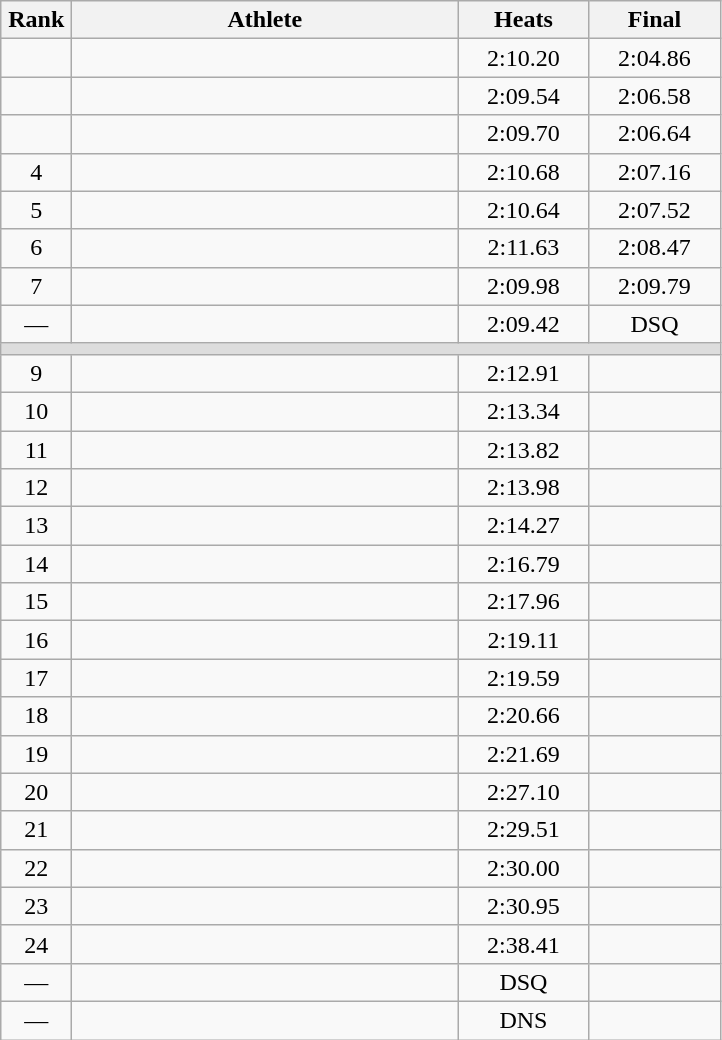<table class=wikitable style="text-align:center">
<tr>
<th width=40>Rank</th>
<th width=250>Athlete</th>
<th width=80>Heats</th>
<th width=80>Final</th>
</tr>
<tr>
<td></td>
<td align=left></td>
<td>2:10.20</td>
<td>2:04.86</td>
</tr>
<tr>
<td></td>
<td align=left></td>
<td>2:09.54</td>
<td>2:06.58</td>
</tr>
<tr>
<td></td>
<td align=left></td>
<td>2:09.70</td>
<td>2:06.64</td>
</tr>
<tr>
<td>4</td>
<td align=left></td>
<td>2:10.68</td>
<td>2:07.16</td>
</tr>
<tr>
<td>5</td>
<td align=left></td>
<td>2:10.64</td>
<td>2:07.52</td>
</tr>
<tr>
<td>6</td>
<td align=left></td>
<td>2:11.63</td>
<td>2:08.47</td>
</tr>
<tr>
<td>7</td>
<td align=left></td>
<td>2:09.98</td>
<td>2:09.79</td>
</tr>
<tr>
<td>—</td>
<td align=left></td>
<td>2:09.42</td>
<td>DSQ</td>
</tr>
<tr bgcolor=#DDDDDD>
<td colspan=4></td>
</tr>
<tr>
<td>9</td>
<td align=left></td>
<td>2:12.91</td>
<td></td>
</tr>
<tr>
<td>10</td>
<td align=left></td>
<td>2:13.34</td>
<td></td>
</tr>
<tr>
<td>11</td>
<td align=left></td>
<td>2:13.82</td>
<td></td>
</tr>
<tr>
<td>12</td>
<td align=left></td>
<td>2:13.98</td>
<td></td>
</tr>
<tr>
<td>13</td>
<td align=left></td>
<td>2:14.27</td>
<td></td>
</tr>
<tr>
<td>14</td>
<td align=left></td>
<td>2:16.79</td>
<td></td>
</tr>
<tr>
<td>15</td>
<td align=left></td>
<td>2:17.96</td>
<td></td>
</tr>
<tr>
<td>16</td>
<td align=left></td>
<td>2:19.11</td>
<td></td>
</tr>
<tr>
<td>17</td>
<td align=left></td>
<td>2:19.59</td>
<td></td>
</tr>
<tr>
<td>18</td>
<td align=left></td>
<td>2:20.66</td>
<td></td>
</tr>
<tr>
<td>19</td>
<td align=left></td>
<td>2:21.69</td>
<td></td>
</tr>
<tr>
<td>20</td>
<td align=left></td>
<td>2:27.10</td>
<td></td>
</tr>
<tr>
<td>21</td>
<td align=left></td>
<td>2:29.51</td>
<td></td>
</tr>
<tr>
<td>22</td>
<td align=left></td>
<td>2:30.00</td>
<td></td>
</tr>
<tr>
<td>23</td>
<td align=left></td>
<td>2:30.95</td>
<td></td>
</tr>
<tr>
<td>24</td>
<td align=left></td>
<td>2:38.41</td>
<td></td>
</tr>
<tr>
<td>—</td>
<td align=left></td>
<td>DSQ</td>
<td></td>
</tr>
<tr>
<td>—</td>
<td align=left></td>
<td>DNS</td>
<td></td>
</tr>
</table>
